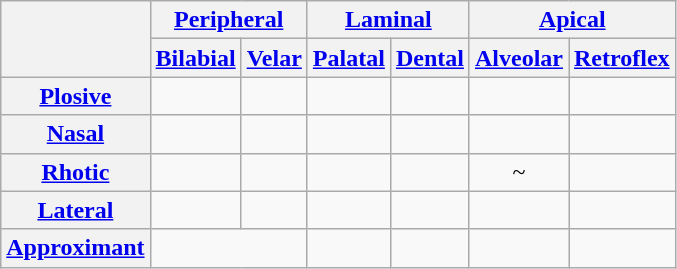<table class="wikitable" style="text-align: center;">
<tr>
<th rowspan="2"></th>
<th colspan="2"><a href='#'>Peripheral</a></th>
<th colspan="2"><a href='#'>Laminal</a></th>
<th colspan="2"><a href='#'>Apical</a></th>
</tr>
<tr>
<th><a href='#'>Bilabial</a></th>
<th><a href='#'>Velar</a></th>
<th><a href='#'>Palatal</a></th>
<th><a href='#'>Dental</a></th>
<th><a href='#'>Alveolar</a></th>
<th><a href='#'>Retroflex</a></th>
</tr>
<tr>
<th><a href='#'>Plosive</a></th>
<td></td>
<td></td>
<td></td>
<td></td>
<td></td>
<td></td>
</tr>
<tr>
<th><a href='#'>Nasal</a></th>
<td></td>
<td></td>
<td></td>
<td></td>
<td></td>
<td></td>
</tr>
<tr>
<th><a href='#'>Rhotic</a></th>
<td></td>
<td></td>
<td></td>
<td></td>
<td> ~ </td>
<td></td>
</tr>
<tr>
<th><a href='#'>Lateral</a></th>
<td></td>
<td></td>
<td></td>
<td></td>
<td></td>
<td></td>
</tr>
<tr>
<th><a href='#'>Approximant</a></th>
<td colspan="2"></td>
<td></td>
<td></td>
<td></td>
<td></td>
</tr>
</table>
